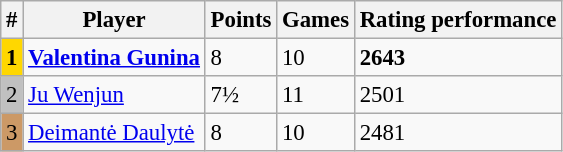<table class="wikitable" style="font-size: 95%;">
<tr>
<th>#</th>
<th>Player</th>
<th>Points</th>
<th>Games</th>
<th>Rating performance</th>
</tr>
<tr>
<td style="background:gold;"><strong>1</strong></td>
<td><strong> <a href='#'>Valentina Gunina</a></strong></td>
<td>8</td>
<td>10</td>
<td><strong>2643</strong></td>
</tr>
<tr>
<td style="background:silver;">2</td>
<td> <a href='#'>Ju Wenjun</a></td>
<td>7½</td>
<td>11</td>
<td>2501</td>
</tr>
<tr>
<td style="background:#c96;">3</td>
<td> <a href='#'>Deimantė Daulytė</a></td>
<td>8</td>
<td>10</td>
<td>2481</td>
</tr>
</table>
